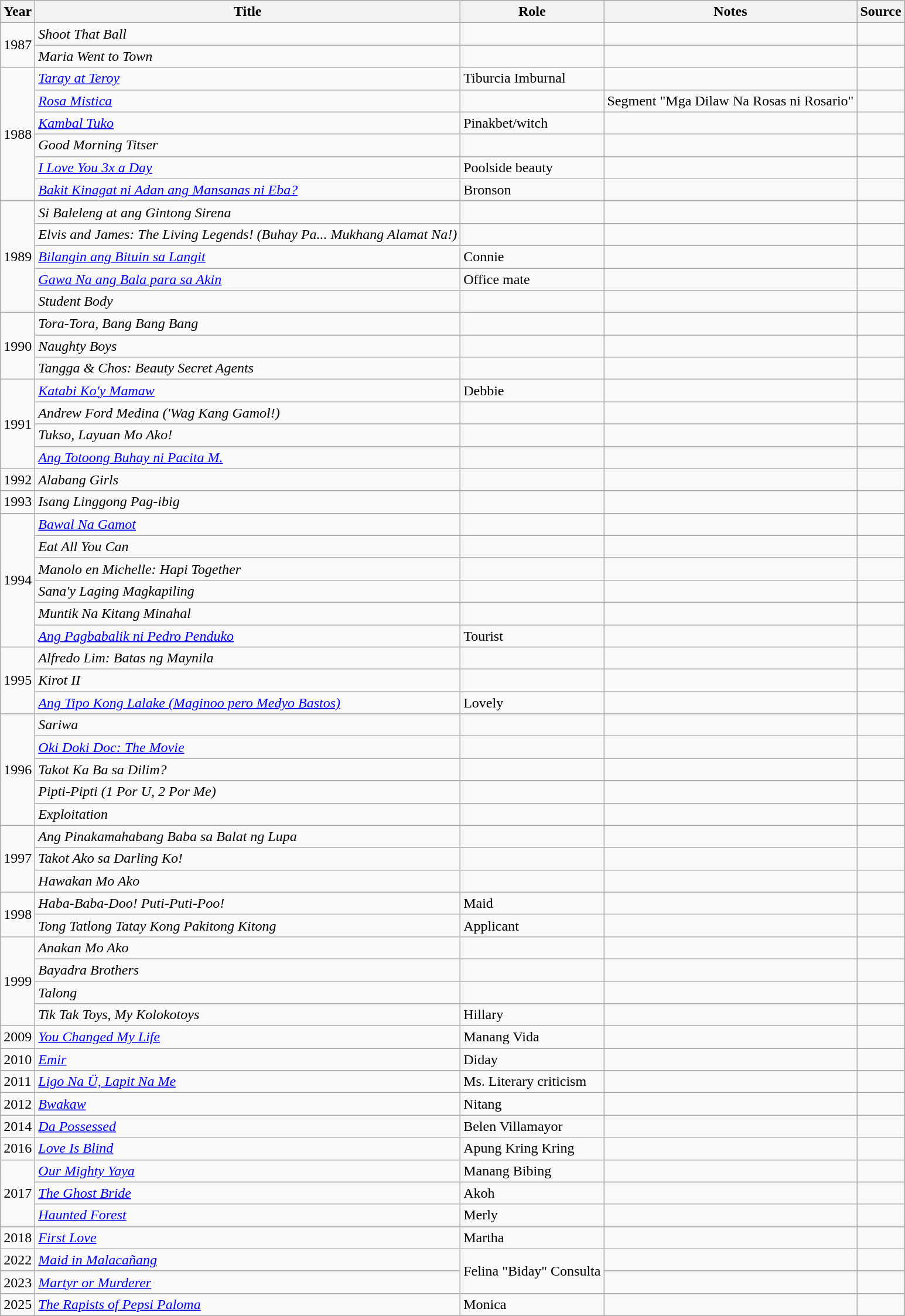<table class="wikitable sortable" >
<tr>
<th>Year</th>
<th>Title</th>
<th>Role</th>
<th class="unsortable">Notes </th>
<th class="unsortable">Source </th>
</tr>
<tr>
<td rowspan="2">1987</td>
<td><em>Shoot That Ball</em></td>
<td></td>
<td></td>
<td></td>
</tr>
<tr>
<td><em>Maria Went to Town</em></td>
<td></td>
<td></td>
<td></td>
</tr>
<tr>
<td rowspan="6">1988</td>
<td><em><a href='#'>Taray at Teroy</a></em></td>
<td>Tiburcia Imburnal</td>
<td></td>
<td></td>
</tr>
<tr>
<td><em><a href='#'>Rosa Mistica</a></em></td>
<td></td>
<td>Segment "Mga Dilaw Na Rosas ni Rosario"</td>
<td></td>
</tr>
<tr>
<td><em><a href='#'>Kambal Tuko</a></em></td>
<td>Pinakbet/witch</td>
<td></td>
<td></td>
</tr>
<tr>
<td><em>Good Morning Titser</em></td>
<td></td>
<td></td>
<td></td>
</tr>
<tr>
<td><em><a href='#'>I Love You 3x a Day</a></em></td>
<td>Poolside beauty</td>
<td></td>
<td></td>
</tr>
<tr>
<td><em><a href='#'>Bakit Kinagat ni Adan ang Mansanas ni Eba?</a></em></td>
<td>Bronson</td>
<td></td>
<td></td>
</tr>
<tr>
<td rowspan="5">1989</td>
<td><em>Si Baleleng at ang Gintong Sirena</em></td>
<td></td>
<td></td>
<td></td>
</tr>
<tr>
<td><em>Elvis and James: The Living Legends! (Buhay Pa... Mukhang Alamat Na!)</em></td>
<td></td>
<td></td>
<td></td>
</tr>
<tr>
<td><em><a href='#'>Bilangin ang Bituin sa Langit</a></em></td>
<td>Connie</td>
<td></td>
<td></td>
</tr>
<tr>
<td><em><a href='#'>Gawa Na ang Bala para sa Akin</a></em></td>
<td>Office mate</td>
<td></td>
<td></td>
</tr>
<tr>
<td><em>Student Body</em></td>
<td></td>
<td></td>
<td></td>
</tr>
<tr>
<td rowspan="3">1990</td>
<td><em>Tora-Tora, Bang Bang Bang</em></td>
<td></td>
<td></td>
<td></td>
</tr>
<tr>
<td><em>Naughty Boys</em></td>
<td></td>
<td></td>
<td></td>
</tr>
<tr>
<td><em>Tangga & Chos: Beauty Secret Agents</em></td>
<td></td>
<td></td>
<td></td>
</tr>
<tr>
<td rowspan="4">1991</td>
<td><em><a href='#'>Katabi Ko'y Mamaw</a></em></td>
<td>Debbie</td>
<td></td>
<td></td>
</tr>
<tr>
<td><em>Andrew Ford Medina ('Wag Kang Gamol!)</em></td>
<td></td>
<td></td>
<td></td>
</tr>
<tr>
<td><em>Tukso, Layuan Mo Ako!</em></td>
<td></td>
<td></td>
<td></td>
</tr>
<tr>
<td><em><a href='#'>Ang Totoong Buhay ni Pacita M.</a></em></td>
<td></td>
<td></td>
<td></td>
</tr>
<tr>
<td>1992</td>
<td><em>Alabang Girls</em></td>
<td></td>
<td></td>
<td></td>
</tr>
<tr>
<td>1993</td>
<td><em>Isang Linggong Pag-ibig</em></td>
<td></td>
<td></td>
<td></td>
</tr>
<tr>
<td rowspan="6">1994</td>
<td><em><a href='#'>Bawal Na Gamot</a></em></td>
<td></td>
<td></td>
<td></td>
</tr>
<tr>
<td><em>Eat All You Can</em></td>
<td></td>
<td></td>
<td></td>
</tr>
<tr>
<td><em>Manolo en Michelle: Hapi Together</em></td>
<td></td>
<td></td>
<td></td>
</tr>
<tr>
<td><em>Sana'y Laging Magkapiling</em></td>
<td></td>
<td></td>
<td></td>
</tr>
<tr>
<td><em>Muntik Na Kitang Minahal</em></td>
<td></td>
<td></td>
<td></td>
</tr>
<tr>
<td><em><a href='#'>Ang Pagbabalik ni Pedro Penduko</a></em></td>
<td>Tourist</td>
<td></td>
<td></td>
</tr>
<tr>
<td rowspan="3">1995</td>
<td><em>Alfredo Lim: Batas ng Maynila</em></td>
<td></td>
<td></td>
<td></td>
</tr>
<tr>
<td><em>Kirot II</em></td>
<td></td>
<td></td>
<td></td>
</tr>
<tr>
<td><em><a href='#'>Ang Tipo Kong Lalake (Maginoo pero Medyo Bastos)</a></em></td>
<td>Lovely</td>
<td></td>
<td></td>
</tr>
<tr>
<td rowspan="5">1996</td>
<td><em>Sariwa</em></td>
<td></td>
<td></td>
<td></td>
</tr>
<tr>
<td><em><a href='#'>Oki Doki Doc: The Movie</a></em></td>
<td></td>
<td></td>
<td></td>
</tr>
<tr>
<td><em>Takot Ka Ba sa Dilim?</em></td>
<td></td>
<td></td>
<td></td>
</tr>
<tr>
<td><em>Pipti-Pipti (1 Por U, 2 Por Me)</em></td>
<td></td>
<td></td>
<td></td>
</tr>
<tr>
<td><em>Exploitation</em></td>
<td></td>
<td></td>
<td></td>
</tr>
<tr>
<td rowspan="3">1997</td>
<td><em>Ang Pinakamahabang Baba sa Balat ng Lupa</em></td>
<td></td>
<td></td>
<td></td>
</tr>
<tr>
<td><em>Takot Ako sa Darling Ko!</em></td>
<td></td>
<td></td>
<td></td>
</tr>
<tr>
<td><em>Hawakan Mo Ako</em></td>
<td></td>
<td></td>
<td></td>
</tr>
<tr>
<td rowspan="2">1998</td>
<td><em>Haba-Baba-Doo! Puti-Puti-Poo!</em></td>
<td>Maid</td>
<td></td>
<td></td>
</tr>
<tr>
<td><em>Tong Tatlong Tatay Kong Pakitong Kitong</em></td>
<td>Applicant</td>
<td></td>
<td></td>
</tr>
<tr>
<td rowspan="4">1999</td>
<td><em>Anakan Mo Ako</em></td>
<td></td>
<td></td>
<td></td>
</tr>
<tr>
<td><em>Bayadra Brothers</em></td>
<td></td>
<td></td>
<td></td>
</tr>
<tr>
<td><em>Talong</em></td>
<td></td>
<td></td>
<td></td>
</tr>
<tr>
<td><em>Tik Tak Toys, My Kolokotoys</em></td>
<td>Hillary</td>
<td></td>
<td></td>
</tr>
<tr>
<td>2009</td>
<td><em><a href='#'>You Changed My Life</a></em></td>
<td>Manang Vida</td>
<td></td>
<td></td>
</tr>
<tr>
<td>2010</td>
<td><em><a href='#'>Emir</a></em></td>
<td>Diday</td>
<td></td>
<td></td>
</tr>
<tr>
<td>2011</td>
<td><em><a href='#'>Ligo Na Ü, Lapit Na Me</a></em></td>
<td>Ms. Literary criticism</td>
<td></td>
<td></td>
</tr>
<tr>
<td>2012</td>
<td><em><a href='#'>Bwakaw</a></em></td>
<td>Nitang</td>
<td></td>
<td></td>
</tr>
<tr>
<td>2014</td>
<td><em><a href='#'>Da Possessed</a></em></td>
<td>Belen Villamayor</td>
<td></td>
<td></td>
</tr>
<tr>
<td>2016</td>
<td><em><a href='#'>Love Is Blind</a></em></td>
<td>Apung Kring Kring</td>
<td></td>
<td></td>
</tr>
<tr>
<td rowspan="3">2017</td>
<td><em><a href='#'>Our Mighty Yaya</a></em></td>
<td>Manang Bibing</td>
<td></td>
<td></td>
</tr>
<tr>
<td><em><a href='#'>The Ghost Bride</a></em></td>
<td>Akoh</td>
<td></td>
<td></td>
</tr>
<tr>
<td><em><a href='#'>Haunted Forest</a></em></td>
<td>Merly</td>
<td></td>
<td></td>
</tr>
<tr>
<td>2018</td>
<td><em><a href='#'>First Love</a></em></td>
<td>Martha</td>
<td></td>
<td></td>
</tr>
<tr>
<td>2022</td>
<td><em><a href='#'>Maid in Malacañang</a></em></td>
<td rowspan="2">Felina "Biday" Consulta</td>
<td></td>
<td></td>
</tr>
<tr>
<td>2023</td>
<td><em><a href='#'>Martyr or Murderer</a></em></td>
<td></td>
<td></td>
</tr>
<tr>
<td>2025</td>
<td><em><a href='#'>The Rapists of Pepsi Paloma</a></em></td>
<td>Monica</td>
<td></td>
<td></td>
</tr>
</table>
